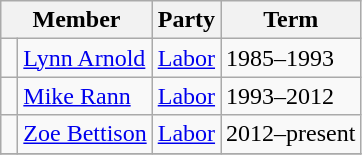<table class="wikitable">
<tr>
<th colspan="2">Member</th>
<th>Party</th>
<th>Term</th>
</tr>
<tr>
<td> </td>
<td><a href='#'>Lynn Arnold</a></td>
<td><a href='#'>Labor</a></td>
<td>1985–1993</td>
</tr>
<tr>
<td> </td>
<td><a href='#'>Mike Rann</a></td>
<td><a href='#'>Labor</a></td>
<td>1993–2012</td>
</tr>
<tr>
<td> </td>
<td><a href='#'>Zoe Bettison</a></td>
<td><a href='#'>Labor</a></td>
<td>2012–present</td>
</tr>
<tr>
</tr>
</table>
